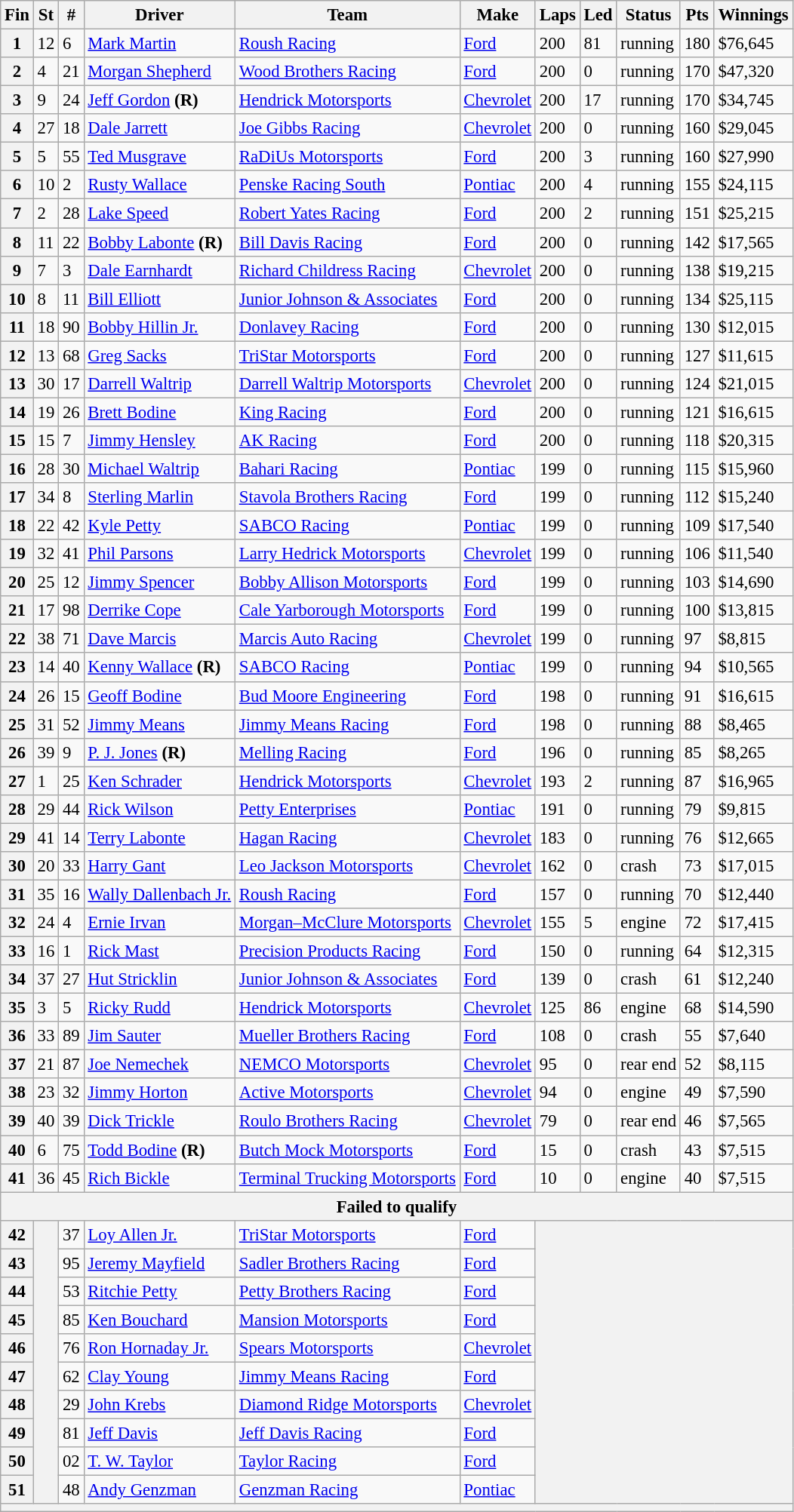<table class="wikitable" style="font-size:95%">
<tr>
<th>Fin</th>
<th>St</th>
<th>#</th>
<th>Driver</th>
<th>Team</th>
<th>Make</th>
<th>Laps</th>
<th>Led</th>
<th>Status</th>
<th>Pts</th>
<th>Winnings</th>
</tr>
<tr>
<th>1</th>
<td>12</td>
<td>6</td>
<td><a href='#'>Mark Martin</a></td>
<td><a href='#'>Roush Racing</a></td>
<td><a href='#'>Ford</a></td>
<td>200</td>
<td>81</td>
<td>running</td>
<td>180</td>
<td>$76,645</td>
</tr>
<tr>
<th>2</th>
<td>4</td>
<td>21</td>
<td><a href='#'>Morgan Shepherd</a></td>
<td><a href='#'>Wood Brothers Racing</a></td>
<td><a href='#'>Ford</a></td>
<td>200</td>
<td>0</td>
<td>running</td>
<td>170</td>
<td>$47,320</td>
</tr>
<tr>
<th>3</th>
<td>9</td>
<td>24</td>
<td><a href='#'>Jeff Gordon</a> <strong>(R)</strong></td>
<td><a href='#'>Hendrick Motorsports</a></td>
<td><a href='#'>Chevrolet</a></td>
<td>200</td>
<td>17</td>
<td>running</td>
<td>170</td>
<td>$34,745</td>
</tr>
<tr>
<th>4</th>
<td>27</td>
<td>18</td>
<td><a href='#'>Dale Jarrett</a></td>
<td><a href='#'>Joe Gibbs Racing</a></td>
<td><a href='#'>Chevrolet</a></td>
<td>200</td>
<td>0</td>
<td>running</td>
<td>160</td>
<td>$29,045</td>
</tr>
<tr>
<th>5</th>
<td>5</td>
<td>55</td>
<td><a href='#'>Ted Musgrave</a></td>
<td><a href='#'>RaDiUs Motorsports</a></td>
<td><a href='#'>Ford</a></td>
<td>200</td>
<td>3</td>
<td>running</td>
<td>160</td>
<td>$27,990</td>
</tr>
<tr>
<th>6</th>
<td>10</td>
<td>2</td>
<td><a href='#'>Rusty Wallace</a></td>
<td><a href='#'>Penske Racing South</a></td>
<td><a href='#'>Pontiac</a></td>
<td>200</td>
<td>4</td>
<td>running</td>
<td>155</td>
<td>$24,115</td>
</tr>
<tr>
<th>7</th>
<td>2</td>
<td>28</td>
<td><a href='#'>Lake Speed</a></td>
<td><a href='#'>Robert Yates Racing</a></td>
<td><a href='#'>Ford</a></td>
<td>200</td>
<td>2</td>
<td>running</td>
<td>151</td>
<td>$25,215</td>
</tr>
<tr>
<th>8</th>
<td>11</td>
<td>22</td>
<td><a href='#'>Bobby Labonte</a> <strong>(R)</strong></td>
<td><a href='#'>Bill Davis Racing</a></td>
<td><a href='#'>Ford</a></td>
<td>200</td>
<td>0</td>
<td>running</td>
<td>142</td>
<td>$17,565</td>
</tr>
<tr>
<th>9</th>
<td>7</td>
<td>3</td>
<td><a href='#'>Dale Earnhardt</a></td>
<td><a href='#'>Richard Childress Racing</a></td>
<td><a href='#'>Chevrolet</a></td>
<td>200</td>
<td>0</td>
<td>running</td>
<td>138</td>
<td>$19,215</td>
</tr>
<tr>
<th>10</th>
<td>8</td>
<td>11</td>
<td><a href='#'>Bill Elliott</a></td>
<td><a href='#'>Junior Johnson & Associates</a></td>
<td><a href='#'>Ford</a></td>
<td>200</td>
<td>0</td>
<td>running</td>
<td>134</td>
<td>$25,115</td>
</tr>
<tr>
<th>11</th>
<td>18</td>
<td>90</td>
<td><a href='#'>Bobby Hillin Jr.</a></td>
<td><a href='#'>Donlavey Racing</a></td>
<td><a href='#'>Ford</a></td>
<td>200</td>
<td>0</td>
<td>running</td>
<td>130</td>
<td>$12,015</td>
</tr>
<tr>
<th>12</th>
<td>13</td>
<td>68</td>
<td><a href='#'>Greg Sacks</a></td>
<td><a href='#'>TriStar Motorsports</a></td>
<td><a href='#'>Ford</a></td>
<td>200</td>
<td>0</td>
<td>running</td>
<td>127</td>
<td>$11,615</td>
</tr>
<tr>
<th>13</th>
<td>30</td>
<td>17</td>
<td><a href='#'>Darrell Waltrip</a></td>
<td><a href='#'>Darrell Waltrip Motorsports</a></td>
<td><a href='#'>Chevrolet</a></td>
<td>200</td>
<td>0</td>
<td>running</td>
<td>124</td>
<td>$21,015</td>
</tr>
<tr>
<th>14</th>
<td>19</td>
<td>26</td>
<td><a href='#'>Brett Bodine</a></td>
<td><a href='#'>King Racing</a></td>
<td><a href='#'>Ford</a></td>
<td>200</td>
<td>0</td>
<td>running</td>
<td>121</td>
<td>$16,615</td>
</tr>
<tr>
<th>15</th>
<td>15</td>
<td>7</td>
<td><a href='#'>Jimmy Hensley</a></td>
<td><a href='#'>AK Racing</a></td>
<td><a href='#'>Ford</a></td>
<td>200</td>
<td>0</td>
<td>running</td>
<td>118</td>
<td>$20,315</td>
</tr>
<tr>
<th>16</th>
<td>28</td>
<td>30</td>
<td><a href='#'>Michael Waltrip</a></td>
<td><a href='#'>Bahari Racing</a></td>
<td><a href='#'>Pontiac</a></td>
<td>199</td>
<td>0</td>
<td>running</td>
<td>115</td>
<td>$15,960</td>
</tr>
<tr>
<th>17</th>
<td>34</td>
<td>8</td>
<td><a href='#'>Sterling Marlin</a></td>
<td><a href='#'>Stavola Brothers Racing</a></td>
<td><a href='#'>Ford</a></td>
<td>199</td>
<td>0</td>
<td>running</td>
<td>112</td>
<td>$15,240</td>
</tr>
<tr>
<th>18</th>
<td>22</td>
<td>42</td>
<td><a href='#'>Kyle Petty</a></td>
<td><a href='#'>SABCO Racing</a></td>
<td><a href='#'>Pontiac</a></td>
<td>199</td>
<td>0</td>
<td>running</td>
<td>109</td>
<td>$17,540</td>
</tr>
<tr>
<th>19</th>
<td>32</td>
<td>41</td>
<td><a href='#'>Phil Parsons</a></td>
<td><a href='#'>Larry Hedrick Motorsports</a></td>
<td><a href='#'>Chevrolet</a></td>
<td>199</td>
<td>0</td>
<td>running</td>
<td>106</td>
<td>$11,540</td>
</tr>
<tr>
<th>20</th>
<td>25</td>
<td>12</td>
<td><a href='#'>Jimmy Spencer</a></td>
<td><a href='#'>Bobby Allison Motorsports</a></td>
<td><a href='#'>Ford</a></td>
<td>199</td>
<td>0</td>
<td>running</td>
<td>103</td>
<td>$14,690</td>
</tr>
<tr>
<th>21</th>
<td>17</td>
<td>98</td>
<td><a href='#'>Derrike Cope</a></td>
<td><a href='#'>Cale Yarborough Motorsports</a></td>
<td><a href='#'>Ford</a></td>
<td>199</td>
<td>0</td>
<td>running</td>
<td>100</td>
<td>$13,815</td>
</tr>
<tr>
<th>22</th>
<td>38</td>
<td>71</td>
<td><a href='#'>Dave Marcis</a></td>
<td><a href='#'>Marcis Auto Racing</a></td>
<td><a href='#'>Chevrolet</a></td>
<td>199</td>
<td>0</td>
<td>running</td>
<td>97</td>
<td>$8,815</td>
</tr>
<tr>
<th>23</th>
<td>14</td>
<td>40</td>
<td><a href='#'>Kenny Wallace</a> <strong>(R)</strong></td>
<td><a href='#'>SABCO Racing</a></td>
<td><a href='#'>Pontiac</a></td>
<td>199</td>
<td>0</td>
<td>running</td>
<td>94</td>
<td>$10,565</td>
</tr>
<tr>
<th>24</th>
<td>26</td>
<td>15</td>
<td><a href='#'>Geoff Bodine</a></td>
<td><a href='#'>Bud Moore Engineering</a></td>
<td><a href='#'>Ford</a></td>
<td>198</td>
<td>0</td>
<td>running</td>
<td>91</td>
<td>$16,615</td>
</tr>
<tr>
<th>25</th>
<td>31</td>
<td>52</td>
<td><a href='#'>Jimmy Means</a></td>
<td><a href='#'>Jimmy Means Racing</a></td>
<td><a href='#'>Ford</a></td>
<td>198</td>
<td>0</td>
<td>running</td>
<td>88</td>
<td>$8,465</td>
</tr>
<tr>
<th>26</th>
<td>39</td>
<td>9</td>
<td><a href='#'>P. J. Jones</a> <strong>(R)</strong></td>
<td><a href='#'>Melling Racing</a></td>
<td><a href='#'>Ford</a></td>
<td>196</td>
<td>0</td>
<td>running</td>
<td>85</td>
<td>$8,265</td>
</tr>
<tr>
<th>27</th>
<td>1</td>
<td>25</td>
<td><a href='#'>Ken Schrader</a></td>
<td><a href='#'>Hendrick Motorsports</a></td>
<td><a href='#'>Chevrolet</a></td>
<td>193</td>
<td>2</td>
<td>running</td>
<td>87</td>
<td>$16,965</td>
</tr>
<tr>
<th>28</th>
<td>29</td>
<td>44</td>
<td><a href='#'>Rick Wilson</a></td>
<td><a href='#'>Petty Enterprises</a></td>
<td><a href='#'>Pontiac</a></td>
<td>191</td>
<td>0</td>
<td>running</td>
<td>79</td>
<td>$9,815</td>
</tr>
<tr>
<th>29</th>
<td>41</td>
<td>14</td>
<td><a href='#'>Terry Labonte</a></td>
<td><a href='#'>Hagan Racing</a></td>
<td><a href='#'>Chevrolet</a></td>
<td>183</td>
<td>0</td>
<td>running</td>
<td>76</td>
<td>$12,665</td>
</tr>
<tr>
<th>30</th>
<td>20</td>
<td>33</td>
<td><a href='#'>Harry Gant</a></td>
<td><a href='#'>Leo Jackson Motorsports</a></td>
<td><a href='#'>Chevrolet</a></td>
<td>162</td>
<td>0</td>
<td>crash</td>
<td>73</td>
<td>$17,015</td>
</tr>
<tr>
<th>31</th>
<td>35</td>
<td>16</td>
<td><a href='#'>Wally Dallenbach Jr.</a></td>
<td><a href='#'>Roush Racing</a></td>
<td><a href='#'>Ford</a></td>
<td>157</td>
<td>0</td>
<td>running</td>
<td>70</td>
<td>$12,440</td>
</tr>
<tr>
<th>32</th>
<td>24</td>
<td>4</td>
<td><a href='#'>Ernie Irvan</a></td>
<td><a href='#'>Morgan–McClure Motorsports</a></td>
<td><a href='#'>Chevrolet</a></td>
<td>155</td>
<td>5</td>
<td>engine</td>
<td>72</td>
<td>$17,415</td>
</tr>
<tr>
<th>33</th>
<td>16</td>
<td>1</td>
<td><a href='#'>Rick Mast</a></td>
<td><a href='#'>Precision Products Racing</a></td>
<td><a href='#'>Ford</a></td>
<td>150</td>
<td>0</td>
<td>running</td>
<td>64</td>
<td>$12,315</td>
</tr>
<tr>
<th>34</th>
<td>37</td>
<td>27</td>
<td><a href='#'>Hut Stricklin</a></td>
<td><a href='#'>Junior Johnson & Associates</a></td>
<td><a href='#'>Ford</a></td>
<td>139</td>
<td>0</td>
<td>crash</td>
<td>61</td>
<td>$12,240</td>
</tr>
<tr>
<th>35</th>
<td>3</td>
<td>5</td>
<td><a href='#'>Ricky Rudd</a></td>
<td><a href='#'>Hendrick Motorsports</a></td>
<td><a href='#'>Chevrolet</a></td>
<td>125</td>
<td>86</td>
<td>engine</td>
<td>68</td>
<td>$14,590</td>
</tr>
<tr>
<th>36</th>
<td>33</td>
<td>89</td>
<td><a href='#'>Jim Sauter</a></td>
<td><a href='#'>Mueller Brothers Racing</a></td>
<td><a href='#'>Ford</a></td>
<td>108</td>
<td>0</td>
<td>crash</td>
<td>55</td>
<td>$7,640</td>
</tr>
<tr>
<th>37</th>
<td>21</td>
<td>87</td>
<td><a href='#'>Joe Nemechek</a></td>
<td><a href='#'>NEMCO Motorsports</a></td>
<td><a href='#'>Chevrolet</a></td>
<td>95</td>
<td>0</td>
<td>rear end</td>
<td>52</td>
<td>$8,115</td>
</tr>
<tr>
<th>38</th>
<td>23</td>
<td>32</td>
<td><a href='#'>Jimmy Horton</a></td>
<td><a href='#'>Active Motorsports</a></td>
<td><a href='#'>Chevrolet</a></td>
<td>94</td>
<td>0</td>
<td>engine</td>
<td>49</td>
<td>$7,590</td>
</tr>
<tr>
<th>39</th>
<td>40</td>
<td>39</td>
<td><a href='#'>Dick Trickle</a></td>
<td><a href='#'>Roulo Brothers Racing</a></td>
<td><a href='#'>Chevrolet</a></td>
<td>79</td>
<td>0</td>
<td>rear end</td>
<td>46</td>
<td>$7,565</td>
</tr>
<tr>
<th>40</th>
<td>6</td>
<td>75</td>
<td><a href='#'>Todd Bodine</a> <strong>(R)</strong></td>
<td><a href='#'>Butch Mock Motorsports</a></td>
<td><a href='#'>Ford</a></td>
<td>15</td>
<td>0</td>
<td>crash</td>
<td>43</td>
<td>$7,515</td>
</tr>
<tr>
<th>41</th>
<td>36</td>
<td>45</td>
<td><a href='#'>Rich Bickle</a></td>
<td><a href='#'>Terminal Trucking Motorsports</a></td>
<td><a href='#'>Ford</a></td>
<td>10</td>
<td>0</td>
<td>engine</td>
<td>40</td>
<td>$7,515</td>
</tr>
<tr>
<th colspan="11">Failed to qualify</th>
</tr>
<tr>
<th>42</th>
<th rowspan="10"></th>
<td>37</td>
<td><a href='#'>Loy Allen Jr.</a></td>
<td><a href='#'>TriStar Motorsports</a></td>
<td><a href='#'>Ford</a></td>
<th colspan="5" rowspan="10"></th>
</tr>
<tr>
<th>43</th>
<td>95</td>
<td><a href='#'>Jeremy Mayfield</a></td>
<td><a href='#'>Sadler Brothers Racing</a></td>
<td><a href='#'>Ford</a></td>
</tr>
<tr>
<th>44</th>
<td>53</td>
<td><a href='#'>Ritchie Petty</a></td>
<td><a href='#'>Petty Brothers Racing</a></td>
<td><a href='#'>Ford</a></td>
</tr>
<tr>
<th>45</th>
<td>85</td>
<td><a href='#'>Ken Bouchard</a></td>
<td><a href='#'>Mansion Motorsports</a></td>
<td><a href='#'>Ford</a></td>
</tr>
<tr>
<th>46</th>
<td>76</td>
<td><a href='#'>Ron Hornaday Jr.</a></td>
<td><a href='#'>Spears Motorsports</a></td>
<td><a href='#'>Chevrolet</a></td>
</tr>
<tr>
<th>47</th>
<td>62</td>
<td><a href='#'>Clay Young</a></td>
<td><a href='#'>Jimmy Means Racing</a></td>
<td><a href='#'>Ford</a></td>
</tr>
<tr>
<th>48</th>
<td>29</td>
<td><a href='#'>John Krebs</a></td>
<td><a href='#'>Diamond Ridge Motorsports</a></td>
<td><a href='#'>Chevrolet</a></td>
</tr>
<tr>
<th>49</th>
<td>81</td>
<td><a href='#'>Jeff Davis</a></td>
<td><a href='#'>Jeff Davis Racing</a></td>
<td><a href='#'>Ford</a></td>
</tr>
<tr>
<th>50</th>
<td>02</td>
<td><a href='#'>T. W. Taylor</a></td>
<td><a href='#'>Taylor Racing</a></td>
<td><a href='#'>Ford</a></td>
</tr>
<tr>
<th>51</th>
<td>48</td>
<td><a href='#'>Andy Genzman</a></td>
<td><a href='#'>Genzman Racing</a></td>
<td><a href='#'>Pontiac</a></td>
</tr>
<tr>
<th colspan="11"></th>
</tr>
</table>
